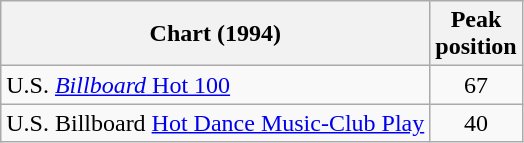<table class="wikitable sortable">
<tr>
<th>Chart (1994)</th>
<th>Peak<br>position</th>
</tr>
<tr>
<td>U.S. <a href='#'><em>Billboard</em> Hot 100</a></td>
<td align="center">67</td>
</tr>
<tr>
<td align="left">U.S. Billboard <a href='#'>Hot Dance Music-Club Play</a></td>
<td style="text-align:center;">40</td>
</tr>
</table>
